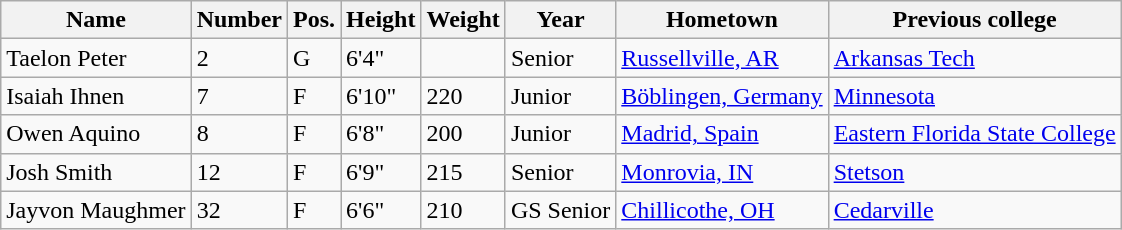<table class="wikitable sortable" border="1">
<tr>
<th>Name</th>
<th>Number</th>
<th>Pos.</th>
<th>Height</th>
<th>Weight</th>
<th>Year</th>
<th>Hometown</th>
<th class="unsortable">Previous college</th>
</tr>
<tr>
<td>Taelon Peter</td>
<td>2</td>
<td>G</td>
<td>6'4"</td>
<td></td>
<td>Senior</td>
<td><a href='#'>Russellville, AR</a></td>
<td><a href='#'>Arkansas Tech</a></td>
</tr>
<tr>
<td>Isaiah Ihnen</td>
<td>7</td>
<td>F</td>
<td>6'10"</td>
<td>220</td>
<td> Junior</td>
<td><a href='#'>Böblingen, Germany</a></td>
<td><a href='#'>Minnesota</a></td>
</tr>
<tr>
<td>Owen Aquino</td>
<td>8</td>
<td>F</td>
<td>6'8"</td>
<td>200</td>
<td>Junior</td>
<td><a href='#'>Madrid, Spain</a></td>
<td><a href='#'>Eastern Florida State College</a></td>
</tr>
<tr>
<td>Josh Smith</td>
<td>12</td>
<td>F</td>
<td>6'9"</td>
<td>215</td>
<td>Senior</td>
<td><a href='#'>Monrovia, IN</a></td>
<td><a href='#'>Stetson</a></td>
</tr>
<tr>
<td>Jayvon Maughmer</td>
<td>32</td>
<td>F</td>
<td>6'6"</td>
<td>210</td>
<td>GS Senior</td>
<td><a href='#'>Chillicothe, OH</a></td>
<td><a href='#'>Cedarville</a></td>
</tr>
</table>
